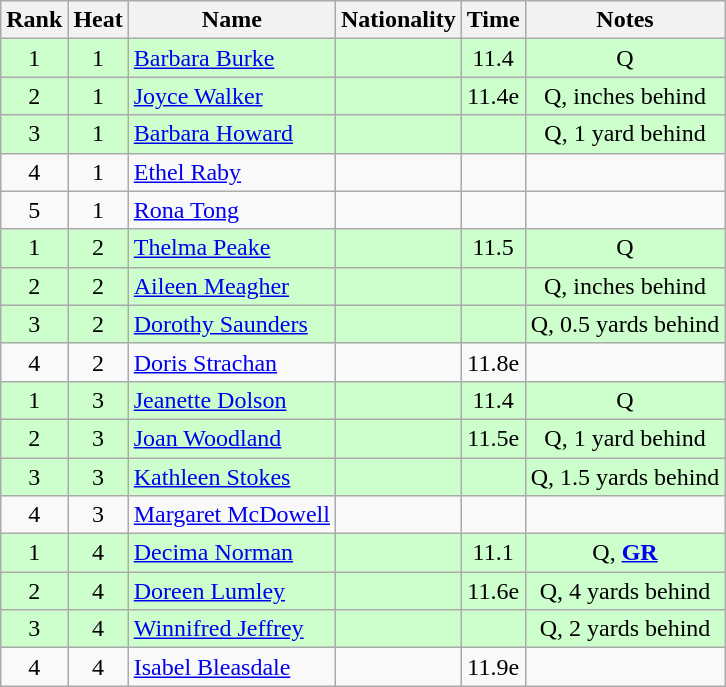<table class="wikitable sortable" style="text-align:center">
<tr>
<th>Rank</th>
<th>Heat</th>
<th>Name</th>
<th>Nationality</th>
<th>Time</th>
<th>Notes</th>
</tr>
<tr bgcolor=ccffcc>
<td>1</td>
<td>1</td>
<td align=left><a href='#'>Barbara Burke</a></td>
<td align=left></td>
<td>11.4</td>
<td>Q</td>
</tr>
<tr bgcolor=ccffcc>
<td>2</td>
<td>1</td>
<td align=left><a href='#'>Joyce Walker</a></td>
<td align=left></td>
<td>11.4e</td>
<td>Q, inches behind</td>
</tr>
<tr bgcolor=ccffcc>
<td>3</td>
<td>1</td>
<td align=left><a href='#'>Barbara Howard</a></td>
<td align=left></td>
<td></td>
<td>Q, 1 yard behind</td>
</tr>
<tr>
<td>4</td>
<td>1</td>
<td align=left><a href='#'>Ethel Raby</a></td>
<td align=left></td>
<td></td>
<td></td>
</tr>
<tr>
<td>5</td>
<td>1</td>
<td align=left><a href='#'>Rona Tong</a></td>
<td align=left></td>
<td></td>
<td></td>
</tr>
<tr bgcolor=ccffcc>
<td>1</td>
<td>2</td>
<td align=left><a href='#'>Thelma Peake</a></td>
<td align=left></td>
<td>11.5</td>
<td>Q</td>
</tr>
<tr bgcolor=ccffcc>
<td>2</td>
<td>2</td>
<td align=left><a href='#'>Aileen Meagher</a></td>
<td align=left></td>
<td></td>
<td>Q, inches behind</td>
</tr>
<tr bgcolor=ccffcc>
<td>3</td>
<td>2</td>
<td align=left><a href='#'>Dorothy Saunders</a></td>
<td align=left></td>
<td></td>
<td>Q, 0.5 yards behind</td>
</tr>
<tr>
<td>4</td>
<td>2</td>
<td align=left><a href='#'>Doris Strachan</a></td>
<td align=left></td>
<td>11.8e</td>
<td></td>
</tr>
<tr bgcolor=ccffcc>
<td>1</td>
<td>3</td>
<td align=left><a href='#'>Jeanette Dolson</a></td>
<td align=left></td>
<td>11.4</td>
<td>Q</td>
</tr>
<tr bgcolor=ccffcc>
<td>2</td>
<td>3</td>
<td align=left><a href='#'>Joan Woodland</a></td>
<td align=left></td>
<td>11.5e</td>
<td>Q, 1 yard behind</td>
</tr>
<tr bgcolor=ccffcc>
<td>3</td>
<td>3</td>
<td align=left><a href='#'>Kathleen Stokes</a></td>
<td align=left></td>
<td></td>
<td>Q, 1.5 yards behind</td>
</tr>
<tr>
<td>4</td>
<td>3</td>
<td align=left><a href='#'>Margaret McDowell</a></td>
<td align=left></td>
<td></td>
<td></td>
</tr>
<tr bgcolor=ccffcc>
<td>1</td>
<td>4</td>
<td align=left><a href='#'>Decima Norman</a></td>
<td align=left></td>
<td>11.1</td>
<td>Q, <strong><a href='#'>GR</a></strong></td>
</tr>
<tr bgcolor=ccffcc>
<td>2</td>
<td>4</td>
<td align=left><a href='#'>Doreen Lumley</a></td>
<td align=left></td>
<td>11.6e</td>
<td>Q, 4 yards behind</td>
</tr>
<tr bgcolor=ccffcc>
<td>3</td>
<td>4</td>
<td align=left><a href='#'>Winnifred Jeffrey</a></td>
<td align=left></td>
<td></td>
<td>Q, 2 yards behind</td>
</tr>
<tr>
<td>4</td>
<td>4</td>
<td align=left><a href='#'>Isabel Bleasdale</a></td>
<td align=left></td>
<td>11.9e</td>
<td></td>
</tr>
</table>
